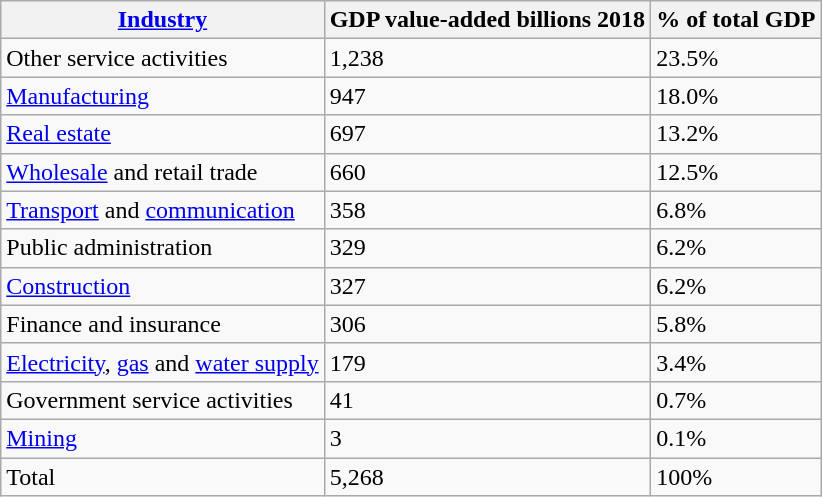<table class="wikitable">
<tr>
<th><a href='#'>Industry</a></th>
<th>GDP value-added billions 2018</th>
<th>% of total GDP</th>
</tr>
<tr>
<td>Other service activities</td>
<td>1,238</td>
<td>23.5%</td>
</tr>
<tr>
<td><a href='#'>Manufacturing</a></td>
<td>947</td>
<td>18.0%</td>
</tr>
<tr>
<td><a href='#'>Real estate</a></td>
<td>697</td>
<td>13.2%</td>
</tr>
<tr>
<td><a href='#'>Wholesale</a> and retail trade</td>
<td>660</td>
<td>12.5%</td>
</tr>
<tr>
<td><a href='#'>Transport</a> and <a href='#'>communication</a></td>
<td>358</td>
<td>6.8%</td>
</tr>
<tr>
<td>Public administration</td>
<td>329</td>
<td>6.2%</td>
</tr>
<tr>
<td><a href='#'>Construction</a></td>
<td>327</td>
<td>6.2%</td>
</tr>
<tr>
<td>Finance and insurance</td>
<td>306</td>
<td>5.8%</td>
</tr>
<tr>
<td><a href='#'>Electricity</a>, <a href='#'>gas</a> and <a href='#'>water supply</a></td>
<td>179</td>
<td>3.4%</td>
</tr>
<tr>
<td>Government service activities</td>
<td>41</td>
<td>0.7%</td>
</tr>
<tr>
<td><a href='#'>Mining</a></td>
<td>3</td>
<td>0.1%</td>
</tr>
<tr>
<td>Total</td>
<td>5,268</td>
<td>100%</td>
</tr>
</table>
